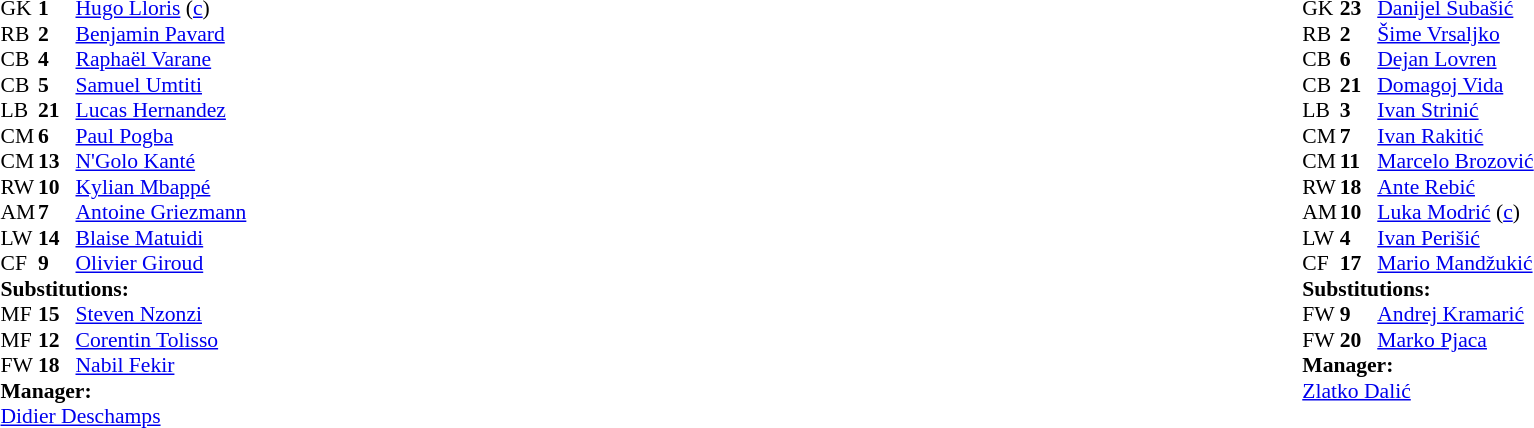<table width="100%">
<tr>
<td valign="top" width="40%"><br><table style="font-size:90%" cellspacing="0" cellpadding="0">
<tr>
<th width=25></th>
<th width=25></th>
</tr>
<tr>
<td>GK</td>
<td><strong>1</strong></td>
<td><a href='#'>Hugo Lloris</a> (<a href='#'>c</a>)</td>
</tr>
<tr>
<td>RB</td>
<td><strong>2</strong></td>
<td><a href='#'>Benjamin Pavard</a></td>
</tr>
<tr>
<td>CB</td>
<td><strong>4</strong></td>
<td><a href='#'>Raphaël Varane</a></td>
</tr>
<tr>
<td>CB</td>
<td><strong>5</strong></td>
<td><a href='#'>Samuel Umtiti</a></td>
</tr>
<tr>
<td>LB</td>
<td><strong>21</strong></td>
<td><a href='#'>Lucas Hernandez</a></td>
<td></td>
</tr>
<tr>
<td>CM</td>
<td><strong>6</strong></td>
<td><a href='#'>Paul Pogba</a></td>
</tr>
<tr>
<td>CM</td>
<td><strong>13</strong></td>
<td><a href='#'>N'Golo Kanté</a></td>
<td></td>
<td></td>
</tr>
<tr>
<td>RW</td>
<td><strong>10</strong></td>
<td><a href='#'>Kylian Mbappé</a></td>
</tr>
<tr>
<td>AM</td>
<td><strong>7</strong></td>
<td><a href='#'>Antoine Griezmann</a></td>
</tr>
<tr>
<td>LW</td>
<td><strong>14</strong></td>
<td><a href='#'>Blaise Matuidi</a></td>
<td></td>
<td></td>
</tr>
<tr>
<td>CF</td>
<td><strong>9</strong></td>
<td><a href='#'>Olivier Giroud</a></td>
<td></td>
<td></td>
</tr>
<tr>
<td colspan=3><strong>Substitutions:</strong></td>
</tr>
<tr>
<td>MF</td>
<td><strong>15</strong></td>
<td><a href='#'>Steven Nzonzi</a></td>
<td></td>
<td></td>
</tr>
<tr>
<td>MF</td>
<td><strong>12</strong></td>
<td><a href='#'>Corentin Tolisso</a></td>
<td></td>
<td></td>
</tr>
<tr>
<td>FW</td>
<td><strong>18</strong></td>
<td><a href='#'>Nabil Fekir</a></td>
<td></td>
<td></td>
</tr>
<tr>
<td colspan=3><strong>Manager:</strong></td>
</tr>
<tr>
<td colspan=3><a href='#'>Didier Deschamps</a></td>
</tr>
</table>
</td>
<td valign="top"></td>
<td valign="top" width="50%"><br><table style="font-size:90%;margin:auto" cellspacing="0" cellpadding="0">
<tr>
<th width=25></th>
<th width=25></th>
</tr>
<tr>
<td>GK</td>
<td><strong>23</strong></td>
<td><a href='#'>Danijel Subašić</a></td>
</tr>
<tr>
<td>RB</td>
<td><strong>2</strong></td>
<td><a href='#'>Šime Vrsaljko</a></td>
<td></td>
</tr>
<tr>
<td>CB</td>
<td><strong>6</strong></td>
<td><a href='#'>Dejan Lovren</a></td>
</tr>
<tr>
<td>CB</td>
<td><strong>21</strong></td>
<td><a href='#'>Domagoj Vida</a></td>
</tr>
<tr>
<td>LB</td>
<td><strong>3</strong></td>
<td><a href='#'>Ivan Strinić</a></td>
<td></td>
<td></td>
</tr>
<tr>
<td>CM</td>
<td><strong>7</strong></td>
<td><a href='#'>Ivan Rakitić</a></td>
</tr>
<tr>
<td>CM</td>
<td><strong>11</strong></td>
<td><a href='#'>Marcelo Brozović</a></td>
</tr>
<tr>
<td>RW</td>
<td><strong>18</strong></td>
<td><a href='#'>Ante Rebić</a></td>
<td></td>
<td></td>
</tr>
<tr>
<td>AM</td>
<td><strong>10</strong></td>
<td><a href='#'>Luka Modrić</a> (<a href='#'>c</a>)</td>
</tr>
<tr>
<td>LW</td>
<td><strong>4</strong></td>
<td><a href='#'>Ivan Perišić</a></td>
</tr>
<tr>
<td>CF</td>
<td><strong>17</strong></td>
<td><a href='#'>Mario Mandžukić</a></td>
</tr>
<tr>
<td colspan=3><strong>Substitutions:</strong></td>
</tr>
<tr>
<td>FW</td>
<td><strong>9</strong></td>
<td><a href='#'>Andrej Kramarić</a></td>
<td></td>
<td></td>
</tr>
<tr>
<td>FW</td>
<td><strong>20</strong></td>
<td><a href='#'>Marko Pjaca</a></td>
<td></td>
<td></td>
</tr>
<tr>
<td colspan=3><strong>Manager:</strong></td>
</tr>
<tr>
<td colspan=3><a href='#'>Zlatko Dalić</a></td>
</tr>
</table>
</td>
</tr>
</table>
